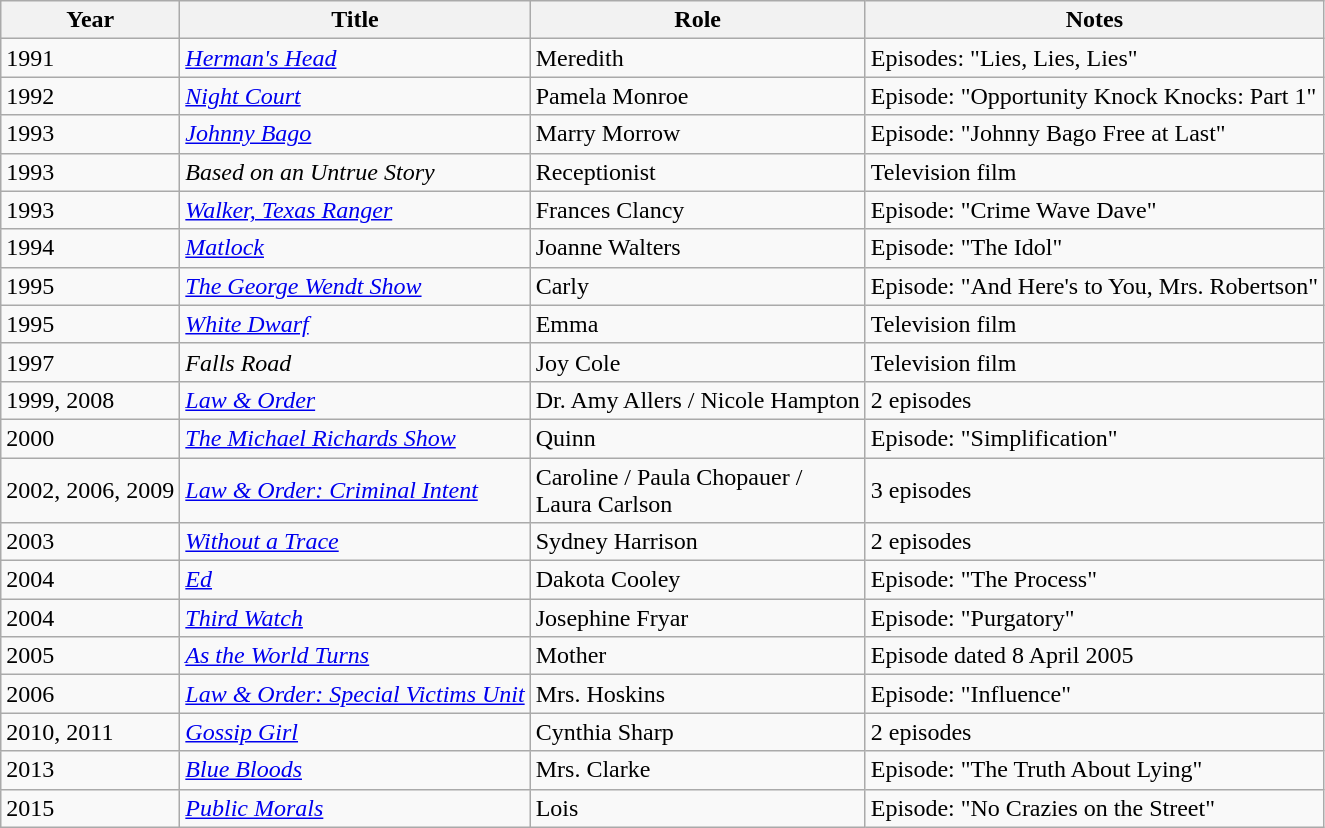<table class="wikitable sortable">
<tr>
<th>Year</th>
<th>Title</th>
<th>Role</th>
<th>Notes</th>
</tr>
<tr>
<td>1991</td>
<td><em><a href='#'>Herman's Head</a></em></td>
<td>Meredith</td>
<td>Episodes: "Lies, Lies, Lies"</td>
</tr>
<tr>
<td>1992</td>
<td><em><a href='#'>Night Court</a></em></td>
<td>Pamela Monroe</td>
<td>Episode: "Opportunity Knock Knocks: Part 1"</td>
</tr>
<tr>
<td>1993</td>
<td><em><a href='#'>Johnny Bago</a></em></td>
<td>Marry Morrow</td>
<td>Episode: "Johnny Bago Free at Last"</td>
</tr>
<tr>
<td>1993</td>
<td><em>Based on an Untrue Story</em></td>
<td>Receptionist</td>
<td>Television film</td>
</tr>
<tr>
<td>1993</td>
<td><em><a href='#'>Walker, Texas Ranger</a></em></td>
<td>Frances Clancy</td>
<td>Episode: "Crime Wave Dave"</td>
</tr>
<tr>
<td>1994</td>
<td><a href='#'><em>Matlock</em></a></td>
<td>Joanne Walters</td>
<td>Episode: "The Idol"</td>
</tr>
<tr>
<td>1995</td>
<td><em><a href='#'>The George Wendt Show</a></em></td>
<td>Carly</td>
<td>Episode: "And Here's to You, Mrs. Robertson"</td>
</tr>
<tr>
<td>1995</td>
<td><a href='#'><em>White Dwarf</em></a></td>
<td>Emma</td>
<td>Television film</td>
</tr>
<tr>
<td>1997</td>
<td><em>Falls Road</em></td>
<td>Joy Cole</td>
<td>Television film</td>
</tr>
<tr>
<td>1999, 2008</td>
<td><em><a href='#'>Law & Order</a></em></td>
<td>Dr. Amy Allers / Nicole Hampton</td>
<td>2 episodes</td>
</tr>
<tr>
<td>2000</td>
<td><em><a href='#'>The Michael Richards Show</a></em></td>
<td>Quinn</td>
<td>Episode: "Simplification"</td>
</tr>
<tr>
<td>2002, 2006, 2009</td>
<td><em><a href='#'>Law & Order: Criminal Intent</a></em></td>
<td>Caroline / Paula Chopauer /<br>Laura Carlson</td>
<td>3 episodes</td>
</tr>
<tr>
<td>2003</td>
<td><em><a href='#'>Without a Trace</a></em></td>
<td>Sydney Harrison</td>
<td>2 episodes</td>
</tr>
<tr>
<td>2004</td>
<td><a href='#'><em>Ed</em></a></td>
<td>Dakota Cooley</td>
<td>Episode: "The Process"</td>
</tr>
<tr>
<td>2004</td>
<td><em><a href='#'>Third Watch</a></em></td>
<td>Josephine Fryar</td>
<td>Episode: "Purgatory"</td>
</tr>
<tr>
<td>2005</td>
<td><em><a href='#'>As the World Turns</a></em></td>
<td>Mother</td>
<td>Episode dated 8 April 2005</td>
</tr>
<tr>
<td>2006</td>
<td><em><a href='#'>Law & Order: Special Victims Unit</a></em></td>
<td>Mrs. Hoskins</td>
<td>Episode: "Influence"</td>
</tr>
<tr>
<td>2010, 2011</td>
<td><em><a href='#'>Gossip Girl</a></em></td>
<td>Cynthia Sharp</td>
<td>2 episodes</td>
</tr>
<tr>
<td>2013</td>
<td><a href='#'><em>Blue Bloods</em></a></td>
<td>Mrs. Clarke</td>
<td>Episode: "The Truth About Lying"</td>
</tr>
<tr>
<td>2015</td>
<td><a href='#'><em>Public Morals</em></a></td>
<td>Lois</td>
<td>Episode: "No Crazies on the Street"</td>
</tr>
</table>
